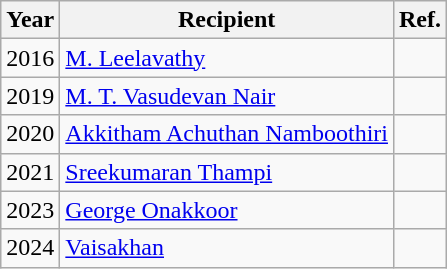<table class="wikitable">
<tr>
<th>Year</th>
<th>Recipient</th>
<th>Ref.</th>
</tr>
<tr>
<td>2016</td>
<td><a href='#'>M. Leelavathy</a></td>
<td></td>
</tr>
<tr>
<td>2019</td>
<td><a href='#'>M. T. Vasudevan Nair</a></td>
<td></td>
</tr>
<tr>
<td>2020</td>
<td><a href='#'>Akkitham Achuthan Namboothiri</a></td>
<td></td>
</tr>
<tr>
<td>2021</td>
<td><a href='#'>Sreekumaran Thampi</a></td>
<td></td>
</tr>
<tr>
<td>2023</td>
<td><a href='#'>George Onakkoor</a></td>
<td></td>
</tr>
<tr>
<td>2024</td>
<td><a href='#'>Vaisakhan</a></td>
<td></td>
</tr>
</table>
